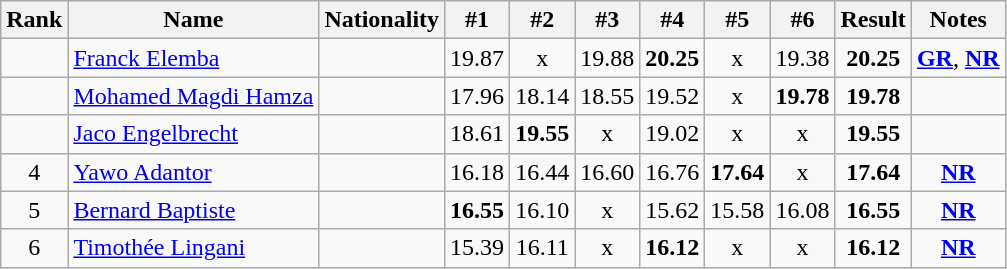<table class="wikitable sortable" style="text-align:center">
<tr>
<th>Rank</th>
<th>Name</th>
<th>Nationality</th>
<th>#1</th>
<th>#2</th>
<th>#3</th>
<th>#4</th>
<th>#5</th>
<th>#6</th>
<th>Result</th>
<th>Notes</th>
</tr>
<tr>
<td></td>
<td align=left><a href='#'>Franck Elemba</a></td>
<td align=left></td>
<td>19.87</td>
<td>x</td>
<td>19.88</td>
<td><strong>20.25</strong></td>
<td>x</td>
<td>19.38</td>
<td><strong>20.25</strong></td>
<td><strong><a href='#'>GR</a></strong>, <strong><a href='#'>NR</a></strong></td>
</tr>
<tr>
<td></td>
<td align=left><a href='#'>Mohamed Magdi Hamza</a></td>
<td align=left></td>
<td>17.96</td>
<td>18.14</td>
<td>18.55</td>
<td>19.52</td>
<td>x</td>
<td><strong>19.78</strong></td>
<td><strong>19.78</strong></td>
<td></td>
</tr>
<tr>
<td></td>
<td align=left><a href='#'>Jaco Engelbrecht</a></td>
<td align=left></td>
<td>18.61</td>
<td><strong>19.55</strong></td>
<td>x</td>
<td>19.02</td>
<td>x</td>
<td>x</td>
<td><strong>19.55</strong></td>
<td></td>
</tr>
<tr>
<td>4</td>
<td align=left><a href='#'>Yawo Adantor</a></td>
<td align=left></td>
<td>16.18</td>
<td>16.44</td>
<td>16.60</td>
<td>16.76</td>
<td><strong>17.64</strong></td>
<td>x</td>
<td><strong>17.64</strong></td>
<td><strong><a href='#'>NR</a></strong></td>
</tr>
<tr>
<td>5</td>
<td align=left><a href='#'>Bernard Baptiste</a></td>
<td align=left></td>
<td><strong>16.55</strong></td>
<td>16.10</td>
<td>x</td>
<td>15.62</td>
<td>15.58</td>
<td>16.08</td>
<td><strong>16.55</strong></td>
<td><strong><a href='#'>NR</a></strong></td>
</tr>
<tr>
<td>6</td>
<td align=left><a href='#'>Timothée Lingani</a></td>
<td align=left></td>
<td>15.39</td>
<td>16.11</td>
<td>x</td>
<td><strong>16.12</strong></td>
<td>x</td>
<td>x</td>
<td><strong>16.12</strong></td>
<td><strong><a href='#'>NR</a></strong></td>
</tr>
</table>
